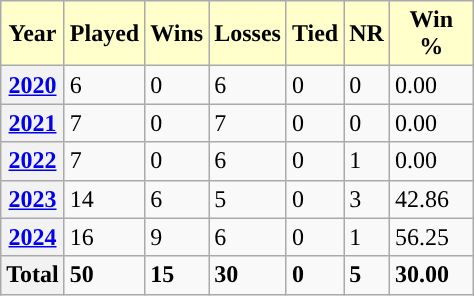<table class="wikitable" style="width:25%;">
<tr>
<th style="background:#ffc;">Year</th>
<th style="background:#ffc;">Played</th>
<th style="background:#ffc;">Wins</th>
<th style="background:#ffc;">Losses</th>
<th style="background:#ffc;">Tied</th>
<th style="background:#ffc;">NR</th>
<th style="background:#ffc;">Win %</th>
</tr>
<tr>
<th><a href='#'>2020</a></th>
<td>6</td>
<td>0</td>
<td>6</td>
<td>0</td>
<td>0</td>
<td>0.00</td>
</tr>
<tr>
<th><a href='#'>2021</a></th>
<td>7</td>
<td>0</td>
<td>7</td>
<td>0</td>
<td>0</td>
<td>0.00</td>
</tr>
<tr>
<th><a href='#'>2022</a></th>
<td>7</td>
<td>0</td>
<td>6</td>
<td>0</td>
<td>1</td>
<td>0.00</td>
</tr>
<tr>
<th><a href='#'>2023</a></th>
<td>14</td>
<td>6</td>
<td>5</td>
<td>0</td>
<td>3</td>
<td>42.86</td>
</tr>
<tr>
<th><a href='#'>2024</a></th>
<td>16</td>
<td>9</td>
<td>6</td>
<td>0</td>
<td>1</td>
<td>56.25</td>
</tr>
<tr>
<th>Total</th>
<td><strong>50</strong></td>
<td><strong>15</strong></td>
<td><strong>30</strong></td>
<td><strong>0</strong></td>
<td><strong>5</strong></td>
<td><strong>30.00</strong></td>
</tr>
</table>
